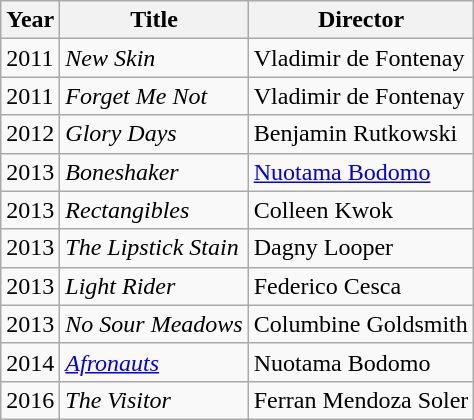<table class="wikitable">
<tr>
<th>Year</th>
<th>Title</th>
<th>Director</th>
</tr>
<tr>
<td>2011</td>
<td><em>New Skin</em></td>
<td>Vladimir de Fontenay</td>
</tr>
<tr>
<td>2011</td>
<td><em>Forget Me Not</em></td>
<td>Vladimir de Fontenay</td>
</tr>
<tr>
<td>2012</td>
<td><em>Glory Days</em></td>
<td>Benjamin Rutkowski</td>
</tr>
<tr>
<td>2013</td>
<td><em>Boneshaker</em></td>
<td><a href='#'>Nuotama Bodomo</a></td>
</tr>
<tr>
<td>2013</td>
<td><em>Rectangibles</em></td>
<td>Colleen Kwok</td>
</tr>
<tr>
<td>2013</td>
<td><em>The Lipstick Stain</em></td>
<td>Dagny Looper</td>
</tr>
<tr>
<td>2013</td>
<td><em>Light Rider</em></td>
<td>Federico Cesca</td>
</tr>
<tr>
<td>2013</td>
<td><em>No Sour Meadows</em></td>
<td>Columbine Goldsmith</td>
</tr>
<tr>
<td>2014</td>
<td><em><a href='#'>Afronauts</a></em></td>
<td>Nuotama Bodomo</td>
</tr>
<tr>
<td>2016</td>
<td><em>The Visitor</em></td>
<td>Ferran Mendoza Soler</td>
</tr>
</table>
